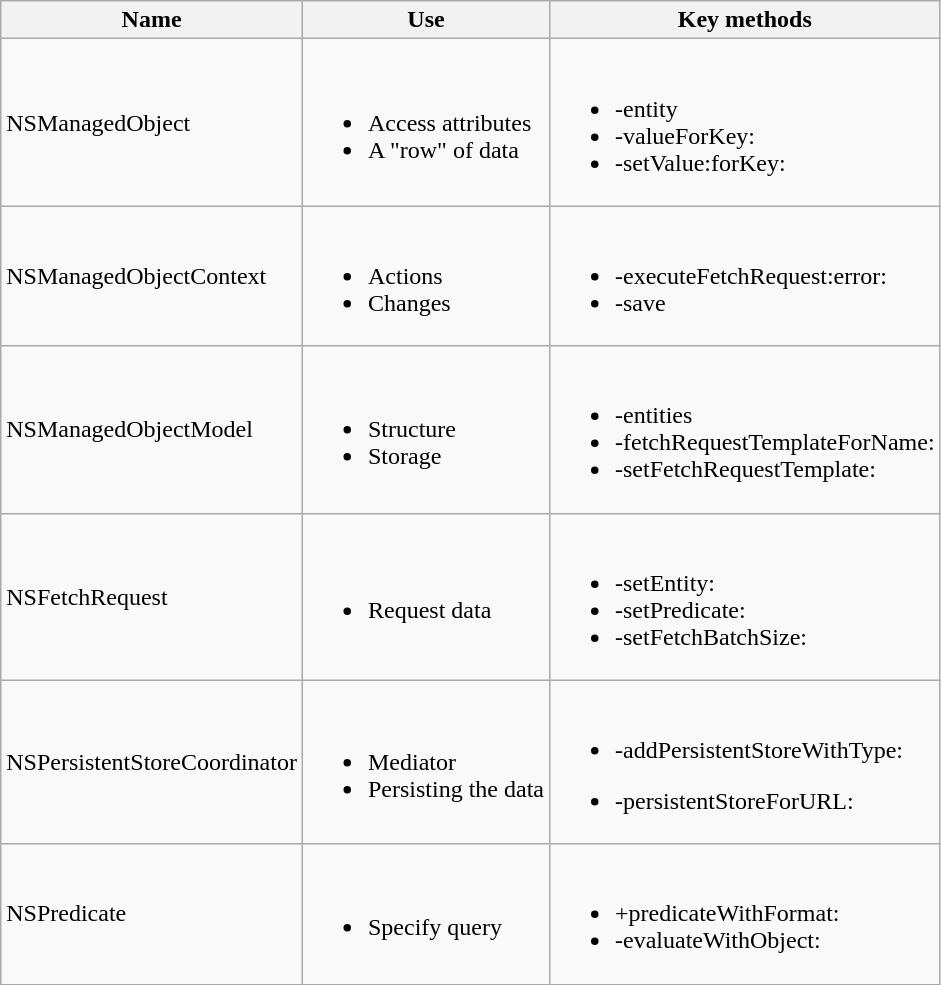<table class="wikitable">
<tr>
<th>Name</th>
<th>Use</th>
<th>Key methods</th>
</tr>
<tr>
<td>NSManagedObject</td>
<td><br><ul><li>Access attributes</li><li>A "row" of data</li></ul></td>
<td><br><ul><li>-entity</li><li>-valueForKey:</li><li>-setValue:forKey:</li></ul></td>
</tr>
<tr>
<td>NSManagedObjectContext</td>
<td><br><ul><li>Actions</li><li>Changes</li></ul></td>
<td><br><ul><li>-executeFetchRequest:error:</li><li>-save</li></ul></td>
</tr>
<tr>
<td>NSManagedObjectModel</td>
<td><br><ul><li>Structure</li><li>Storage</li></ul></td>
<td><br><ul><li>-entities</li><li>-fetchRequestTemplateForName:</li><li>-setFetchRequestTemplate:</li></ul></td>
</tr>
<tr>
<td>NSFetchRequest</td>
<td><br><ul><li>Request data</li></ul></td>
<td><br><ul><li>-setEntity:</li><li>-setPredicate:</li><li>-setFetchBatchSize:</li></ul></td>
</tr>
<tr>
<td>NSPersistentStoreCoordinator</td>
<td><br><ul><li>Mediator</li><li>Persisting the data</li></ul></td>
<td><br><ul><li>-addPersistentStoreWithType:</li></ul><ul><li>-persistentStoreForURL:</li></ul></td>
</tr>
<tr>
<td>NSPredicate</td>
<td><br><ul><li>Specify query</li></ul></td>
<td><br><ul><li>+predicateWithFormat:</li><li>-evaluateWithObject:</li></ul></td>
</tr>
</table>
